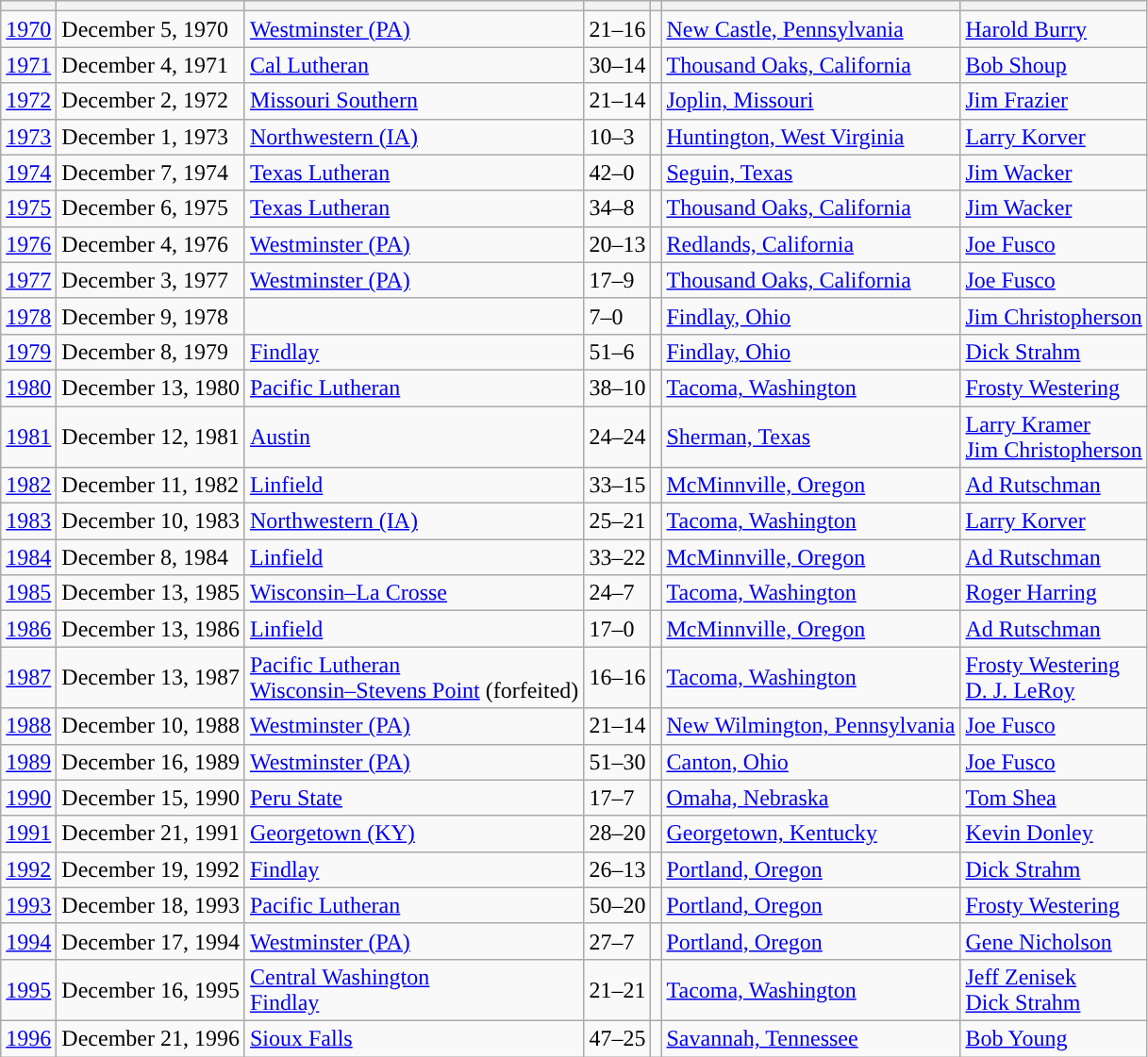<table class="wikitable sortable">
<tr>
<th></th>
<th></th>
<th></th>
<th></th>
<th></th>
<th></th>
<th></th>
</tr>
<tr>
<td><a href='#'>1970</a></td>
<td>December 5, 1970</td>
<td><a href='#'>Westminster (PA)</a></td>
<td>21–16</td>
<td></td>
<td><a href='#'>New Castle, Pennsylvania</a></td>
<td><a href='#'>Harold Burry</a></td>
</tr>
<tr>
<td><a href='#'>1971</a></td>
<td>December 4, 1971</td>
<td><a href='#'>Cal Lutheran</a></td>
<td>30–14</td>
<td></td>
<td><a href='#'>Thousand Oaks, California</a></td>
<td><a href='#'>Bob Shoup</a></td>
</tr>
<tr>
<td><a href='#'>1972</a></td>
<td>December 2, 1972</td>
<td><a href='#'>Missouri Southern</a></td>
<td>21–14</td>
<td></td>
<td><a href='#'>Joplin, Missouri</a></td>
<td><a href='#'>Jim Frazier</a></td>
</tr>
<tr>
<td><a href='#'>1973</a></td>
<td>December 1, 1973</td>
<td><a href='#'>Northwestern (IA)</a></td>
<td>10–3</td>
<td></td>
<td><a href='#'>Huntington, West Virginia</a></td>
<td><a href='#'>Larry Korver</a></td>
</tr>
<tr>
<td><a href='#'>1974</a></td>
<td>December 7, 1974</td>
<td><a href='#'>Texas Lutheran</a></td>
<td>42–0</td>
<td></td>
<td><a href='#'>Seguin, Texas</a></td>
<td><a href='#'>Jim Wacker</a></td>
</tr>
<tr>
<td><a href='#'>1975</a></td>
<td>December 6, 1975</td>
<td><a href='#'>Texas Lutheran</a></td>
<td>34–8</td>
<td></td>
<td><a href='#'>Thousand Oaks, California</a></td>
<td><a href='#'>Jim Wacker</a></td>
</tr>
<tr>
<td><a href='#'>1976</a></td>
<td>December 4, 1976</td>
<td><a href='#'>Westminster (PA)</a></td>
<td>20–13</td>
<td></td>
<td><a href='#'>Redlands, California</a></td>
<td><a href='#'>Joe Fusco</a></td>
</tr>
<tr>
<td><a href='#'>1977</a></td>
<td>December 3, 1977</td>
<td><a href='#'>Westminster (PA)</a></td>
<td>17–9</td>
<td></td>
<td><a href='#'>Thousand Oaks, California</a></td>
<td><a href='#'>Joe Fusco</a></td>
</tr>
<tr>
<td><a href='#'>1978</a></td>
<td>December 9, 1978</td>
<td></td>
<td>7–0</td>
<td></td>
<td><a href='#'>Findlay, Ohio</a></td>
<td><a href='#'>Jim Christopherson</a></td>
</tr>
<tr>
<td><a href='#'>1979</a></td>
<td>December 8, 1979</td>
<td><a href='#'>Findlay</a></td>
<td>51–6</td>
<td></td>
<td><a href='#'>Findlay, Ohio</a></td>
<td><a href='#'>Dick Strahm</a></td>
</tr>
<tr>
<td><a href='#'>1980</a></td>
<td>December 13, 1980</td>
<td><a href='#'>Pacific Lutheran</a></td>
<td>38–10</td>
<td></td>
<td><a href='#'>Tacoma, Washington</a></td>
<td><a href='#'>Frosty Westering</a></td>
</tr>
<tr>
<td><a href='#'>1981</a></td>
<td>December 12, 1981</td>
<td><a href='#'>Austin</a><br></td>
<td>24–24</td>
<td></td>
<td><a href='#'>Sherman, Texas</a></td>
<td><a href='#'>Larry Kramer</a><br><a href='#'>Jim Christopherson</a></td>
</tr>
<tr>
<td><a href='#'>1982</a></td>
<td>December 11, 1982</td>
<td><a href='#'>Linfield</a></td>
<td>33–15</td>
<td></td>
<td><a href='#'>McMinnville, Oregon</a></td>
<td><a href='#'>Ad Rutschman</a></td>
</tr>
<tr>
<td><a href='#'>1983</a></td>
<td>December 10, 1983</td>
<td><a href='#'>Northwestern (IA)</a></td>
<td>25–21</td>
<td></td>
<td><a href='#'>Tacoma, Washington</a></td>
<td><a href='#'>Larry Korver</a></td>
</tr>
<tr>
<td><a href='#'>1984</a></td>
<td>December 8, 1984</td>
<td><a href='#'>Linfield</a></td>
<td>33–22</td>
<td></td>
<td><a href='#'>McMinnville, Oregon</a></td>
<td><a href='#'>Ad Rutschman</a></td>
</tr>
<tr>
<td><a href='#'>1985</a></td>
<td>December 13, 1985</td>
<td><a href='#'>Wisconsin–La Crosse</a></td>
<td>24–7</td>
<td></td>
<td><a href='#'>Tacoma, Washington</a></td>
<td><a href='#'>Roger Harring</a></td>
</tr>
<tr>
<td><a href='#'>1986</a></td>
<td>December 13, 1986</td>
<td><a href='#'>Linfield</a></td>
<td>17–0</td>
<td></td>
<td><a href='#'>McMinnville, Oregon</a></td>
<td><a href='#'>Ad Rutschman</a></td>
</tr>
<tr>
<td><a href='#'>1987</a></td>
<td>December 13, 1987</td>
<td><a href='#'>Pacific Lutheran</a><br><a href='#'>Wisconsin–Stevens Point</a> (forfeited)</td>
<td>16–16</td>
<td></td>
<td><a href='#'>Tacoma, Washington</a></td>
<td><a href='#'>Frosty Westering</a><br><a href='#'>D. J. LeRoy</a></td>
</tr>
<tr>
<td><a href='#'>1988</a></td>
<td>December 10, 1988</td>
<td><a href='#'>Westminster (PA)</a></td>
<td>21–14</td>
<td></td>
<td><a href='#'>New Wilmington, Pennsylvania</a></td>
<td><a href='#'>Joe Fusco</a></td>
</tr>
<tr>
<td><a href='#'>1989</a></td>
<td>December 16, 1989</td>
<td><a href='#'>Westminster (PA)</a></td>
<td>51–30</td>
<td></td>
<td><a href='#'>Canton, Ohio</a></td>
<td><a href='#'>Joe Fusco</a></td>
</tr>
<tr>
<td><a href='#'>1990</a></td>
<td>December 15, 1990</td>
<td><a href='#'>Peru State</a></td>
<td>17–7</td>
<td></td>
<td><a href='#'>Omaha, Nebraska</a></td>
<td><a href='#'>Tom Shea</a></td>
</tr>
<tr>
<td><a href='#'>1991</a></td>
<td>December 21, 1991</td>
<td><a href='#'>Georgetown (KY)</a></td>
<td>28–20</td>
<td></td>
<td><a href='#'>Georgetown, Kentucky</a></td>
<td><a href='#'>Kevin Donley</a></td>
</tr>
<tr>
<td><a href='#'>1992</a></td>
<td>December 19, 1992</td>
<td><a href='#'>Findlay</a></td>
<td>26–13</td>
<td></td>
<td><a href='#'>Portland, Oregon</a></td>
<td><a href='#'>Dick Strahm</a></td>
</tr>
<tr>
<td><a href='#'>1993</a></td>
<td>December 18, 1993</td>
<td><a href='#'>Pacific Lutheran</a></td>
<td>50–20</td>
<td></td>
<td><a href='#'>Portland, Oregon</a></td>
<td><a href='#'>Frosty Westering</a></td>
</tr>
<tr>
<td><a href='#'>1994</a></td>
<td>December 17, 1994</td>
<td><a href='#'>Westminster (PA)</a></td>
<td>27–7</td>
<td></td>
<td><a href='#'>Portland, Oregon</a></td>
<td><a href='#'>Gene Nicholson</a></td>
</tr>
<tr>
<td><a href='#'>1995</a></td>
<td>December 16, 1995</td>
<td><a href='#'>Central Washington</a><br><a href='#'>Findlay</a></td>
<td>21–21</td>
<td></td>
<td><a href='#'>Tacoma, Washington</a></td>
<td><a href='#'>Jeff Zenisek</a><br><a href='#'>Dick Strahm</a></td>
</tr>
<tr>
<td><a href='#'>1996</a></td>
<td>December 21, 1996</td>
<td><a href='#'>Sioux Falls</a></td>
<td>47–25</td>
<td></td>
<td><a href='#'>Savannah, Tennessee</a></td>
<td><a href='#'>Bob Young</a></td>
</tr>
</table>
